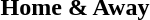<table style="margin-left:auto; margin-right:auto; border:none">
<tr>
<td rowspan="2"></td>
<td rowspan="2"></td>
<td rowspan="2"></td>
<td rowspan="2"></td>
<td></td>
</tr>
<tr>
<td style="text-align:center;"><strong>Home & Away<sup></sup></strong></td>
</tr>
</table>
